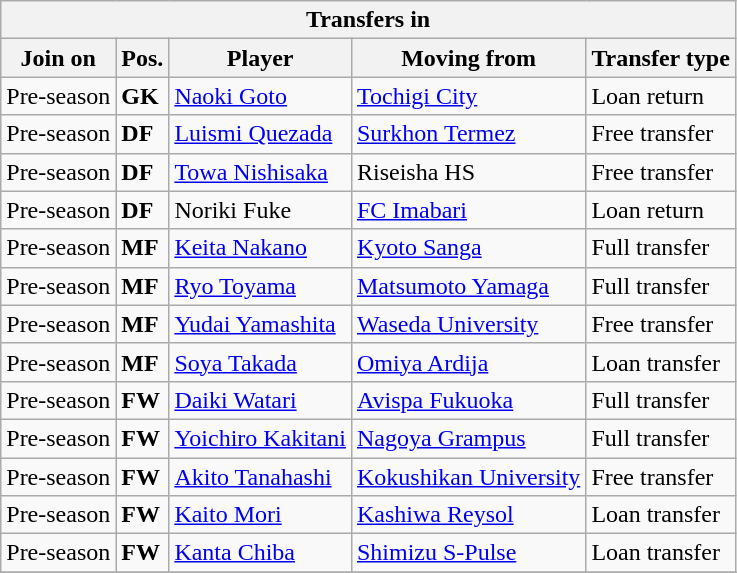<table class="wikitable sortable" style=“text-align:left;>
<tr>
<th colspan="5">Transfers in</th>
</tr>
<tr>
<th>Join on</th>
<th>Pos.</th>
<th>Player</th>
<th>Moving from</th>
<th>Transfer type</th>
</tr>
<tr>
<td>Pre-season</td>
<td><strong>GK</strong></td>
<td> <a href='#'>Naoki Goto</a></td>
<td> <a href='#'>Tochigi City</a></td>
<td>Loan return</td>
</tr>
<tr>
<td>Pre-season</td>
<td><strong>DF</strong></td>
<td> <a href='#'>Luismi Quezada</a></td>
<td> <a href='#'>Surkhon Termez</a></td>
<td>Free transfer</td>
</tr>
<tr>
<td>Pre-season</td>
<td><strong>DF</strong></td>
<td> <a href='#'>Towa Nishisaka</a></td>
<td> Riseisha HS</td>
<td>Free transfer</td>
</tr>
<tr>
<td>Pre-season</td>
<td><strong>DF</strong></td>
<td> Noriki Fuke</td>
<td> <a href='#'>FC Imabari</a></td>
<td>Loan return</td>
</tr>
<tr>
<td>Pre-season</td>
<td><strong>MF</strong></td>
<td> <a href='#'>Keita Nakano</a></td>
<td> <a href='#'>Kyoto Sanga</a></td>
<td>Full transfer</td>
</tr>
<tr>
<td>Pre-season</td>
<td><strong>MF</strong></td>
<td> <a href='#'>Ryo Toyama</a></td>
<td> <a href='#'>Matsumoto Yamaga</a></td>
<td>Full transfer</td>
</tr>
<tr>
<td>Pre-season</td>
<td><strong>MF</strong></td>
<td> <a href='#'>Yudai Yamashita</a></td>
<td> <a href='#'>Waseda University</a></td>
<td>Free transfer</td>
</tr>
<tr>
<td>Pre-season</td>
<td><strong>MF</strong></td>
<td> <a href='#'>Soya Takada</a></td>
<td> <a href='#'>Omiya Ardija</a></td>
<td>Loan transfer</td>
</tr>
<tr>
<td>Pre-season</td>
<td><strong>FW</strong></td>
<td> <a href='#'>Daiki Watari</a></td>
<td> <a href='#'>Avispa Fukuoka</a></td>
<td>Full transfer</td>
</tr>
<tr>
<td>Pre-season</td>
<td><strong>FW</strong></td>
<td> <a href='#'>Yoichiro Kakitani</a></td>
<td> <a href='#'>Nagoya Grampus</a></td>
<td>Full transfer</td>
</tr>
<tr>
<td>Pre-season</td>
<td><strong>FW</strong></td>
<td> <a href='#'>Akito Tanahashi</a></td>
<td> <a href='#'>Kokushikan University</a></td>
<td>Free transfer</td>
</tr>
<tr>
<td>Pre-season</td>
<td><strong>FW</strong></td>
<td> <a href='#'>Kaito Mori</a></td>
<td> <a href='#'>Kashiwa Reysol</a></td>
<td>Loan transfer</td>
</tr>
<tr>
<td>Pre-season</td>
<td><strong>FW</strong></td>
<td> <a href='#'>Kanta Chiba</a></td>
<td> <a href='#'>Shimizu S-Pulse</a></td>
<td>Loan transfer</td>
</tr>
<tr>
</tr>
</table>
